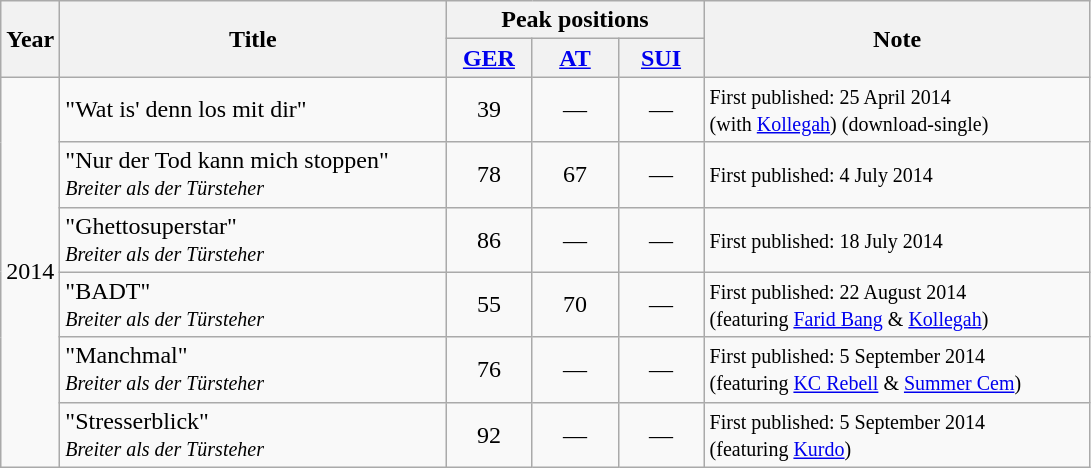<table class="wikitable">
<tr>
<th rowspan="2">Year</th>
<th width="250" rowspan="2">Title</th>
<th colspan="3">Peak positions</th>
<th width="250" rowspan="2">Note</th>
</tr>
<tr>
<th width="50"><a href='#'>GER</a></th>
<th width="50"><a href='#'>AT</a></th>
<th width="50"><a href='#'>SUI</a></th>
</tr>
<tr>
<td rowspan="6">2014</td>
<td>"Wat is' denn los mit dir"</td>
<td align="center" >39</td>
<td align="center" >—</td>
<td align="center" >—</td>
<td><small>First published: 25 April 2014 <br>(with <a href='#'>Kollegah</a>) (download-single)</small></td>
</tr>
<tr>
<td>"Nur der Tod kann mich stoppen"<br><small><em>Breiter als der Türsteher</em></small></td>
<td align="center" >78</td>
<td align="center" >67</td>
<td align="center" >—</td>
<td><small>First published: 4 July 2014</small></td>
</tr>
<tr>
<td>"Ghettosuperstar" <br><small><em>Breiter als der Türsteher</em></small></td>
<td align="center" >86</td>
<td align="center" >—</td>
<td align="center" >—</td>
<td><small>First published: 18 July 2014</small></td>
</tr>
<tr>
<td>"BADT" <br><small><em>Breiter als der Türsteher</em></small></td>
<td align="center" >55</td>
<td align="center" >70</td>
<td align="center" >—</td>
<td><small>First published: 22 August 2014 <br> (featuring <a href='#'>Farid Bang</a> & <a href='#'>Kollegah</a>)</small></td>
</tr>
<tr>
<td>"Manchmal" <br><small><em>Breiter als der Türsteher</em></small></td>
<td align="center" >76</td>
<td align="center" >—</td>
<td align="center" >—</td>
<td><small>First published: 5 September 2014 <br>(featuring <a href='#'>KC Rebell</a> & <a href='#'>Summer Cem</a>)</small></td>
</tr>
<tr>
<td>"Stresserblick" <br><small><em>Breiter als der Türsteher</em></small></td>
<td align="center" >92</td>
<td align="center" >—</td>
<td align="center" >—</td>
<td><small>First published: 5 September 2014 <br> (featuring <a href='#'>Kurdo</a>)</small></td>
</tr>
</table>
